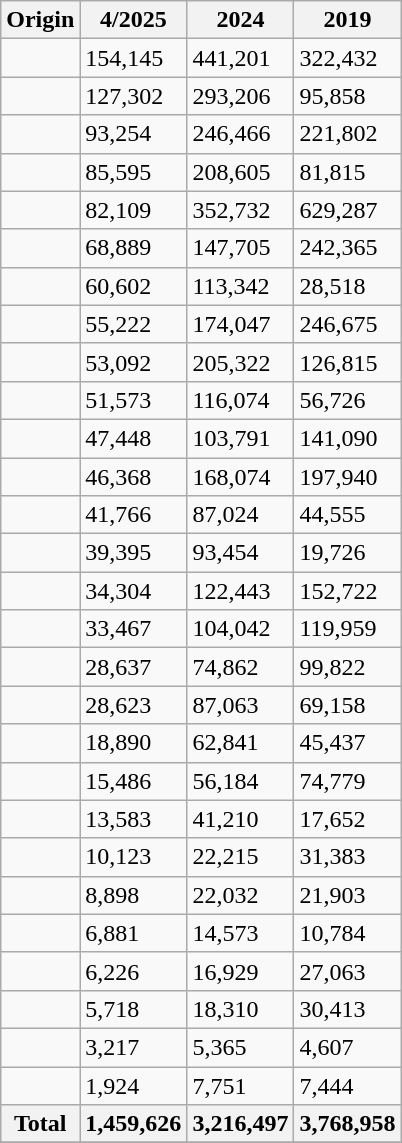<table class="wikitable sortable">
<tr>
<th>Origin</th>
<th>4/2025</th>
<th>2024</th>
<th>2019</th>
</tr>
<tr>
<td></td>
<td>154,145</td>
<td>441,201</td>
<td>322,432</td>
</tr>
<tr>
<td></td>
<td>127,302</td>
<td>293,206</td>
<td>95,858</td>
</tr>
<tr>
<td></td>
<td>93,254</td>
<td>246,466</td>
<td>221,802</td>
</tr>
<tr>
<td></td>
<td>85,595</td>
<td>208,605</td>
<td>81,815</td>
</tr>
<tr>
<td></td>
<td>82,109</td>
<td>352,732</td>
<td>629,287</td>
</tr>
<tr>
<td></td>
<td>68,889</td>
<td>147,705</td>
<td>242,365</td>
</tr>
<tr>
<td></td>
<td>60,602</td>
<td>113,342</td>
<td>28,518</td>
</tr>
<tr>
<td></td>
<td>55,222</td>
<td>174,047</td>
<td>246,675</td>
</tr>
<tr>
<td></td>
<td>53,092</td>
<td>205,322</td>
<td>126,815</td>
</tr>
<tr>
<td></td>
<td>51,573</td>
<td>116,074</td>
<td>56,726</td>
</tr>
<tr>
<td></td>
<td>47,448</td>
<td>103,791</td>
<td>141,090</td>
</tr>
<tr>
<td></td>
<td>46,368</td>
<td>168,074</td>
<td>197,940</td>
</tr>
<tr>
<td></td>
<td>41,766</td>
<td>87,024</td>
<td>44,555</td>
</tr>
<tr>
<td></td>
<td>39,395</td>
<td>93,454</td>
<td>19,726</td>
</tr>
<tr>
<td></td>
<td>34,304</td>
<td>122,443</td>
<td>152,722</td>
</tr>
<tr>
<td></td>
<td>33,467</td>
<td>104,042</td>
<td>119,959</td>
</tr>
<tr>
<td></td>
<td>28,637</td>
<td>74,862</td>
<td>99,822</td>
</tr>
<tr>
<td></td>
<td>28,623</td>
<td>87,063</td>
<td>69,158</td>
</tr>
<tr>
<td></td>
<td>18,890</td>
<td>62,841</td>
<td>45,437</td>
</tr>
<tr>
<td></td>
<td>15,486</td>
<td>56,184</td>
<td>74,779</td>
</tr>
<tr>
<td></td>
<td>13,583</td>
<td>41,210</td>
<td>17,652</td>
</tr>
<tr>
<td></td>
<td>10,123</td>
<td>22,215</td>
<td>31,383</td>
</tr>
<tr>
<td></td>
<td>8,898</td>
<td>22,032</td>
<td>21,903</td>
</tr>
<tr>
<td></td>
<td>6,881</td>
<td>14,573</td>
<td>10,784</td>
</tr>
<tr>
<td></td>
<td>6,226</td>
<td>16,929</td>
<td>27,063</td>
</tr>
<tr>
<td></td>
<td>5,718</td>
<td>18,310</td>
<td>30,413</td>
</tr>
<tr>
<td></td>
<td>3,217</td>
<td>5,365</td>
<td>4,607</td>
</tr>
<tr>
<td></td>
<td>1,924</td>
<td>7,751</td>
<td>7,444</td>
</tr>
<tr>
<th>Total</th>
<th>1,459,626</th>
<th>3,216,497</th>
<th>3,768,958</th>
</tr>
<tr>
</tr>
</table>
